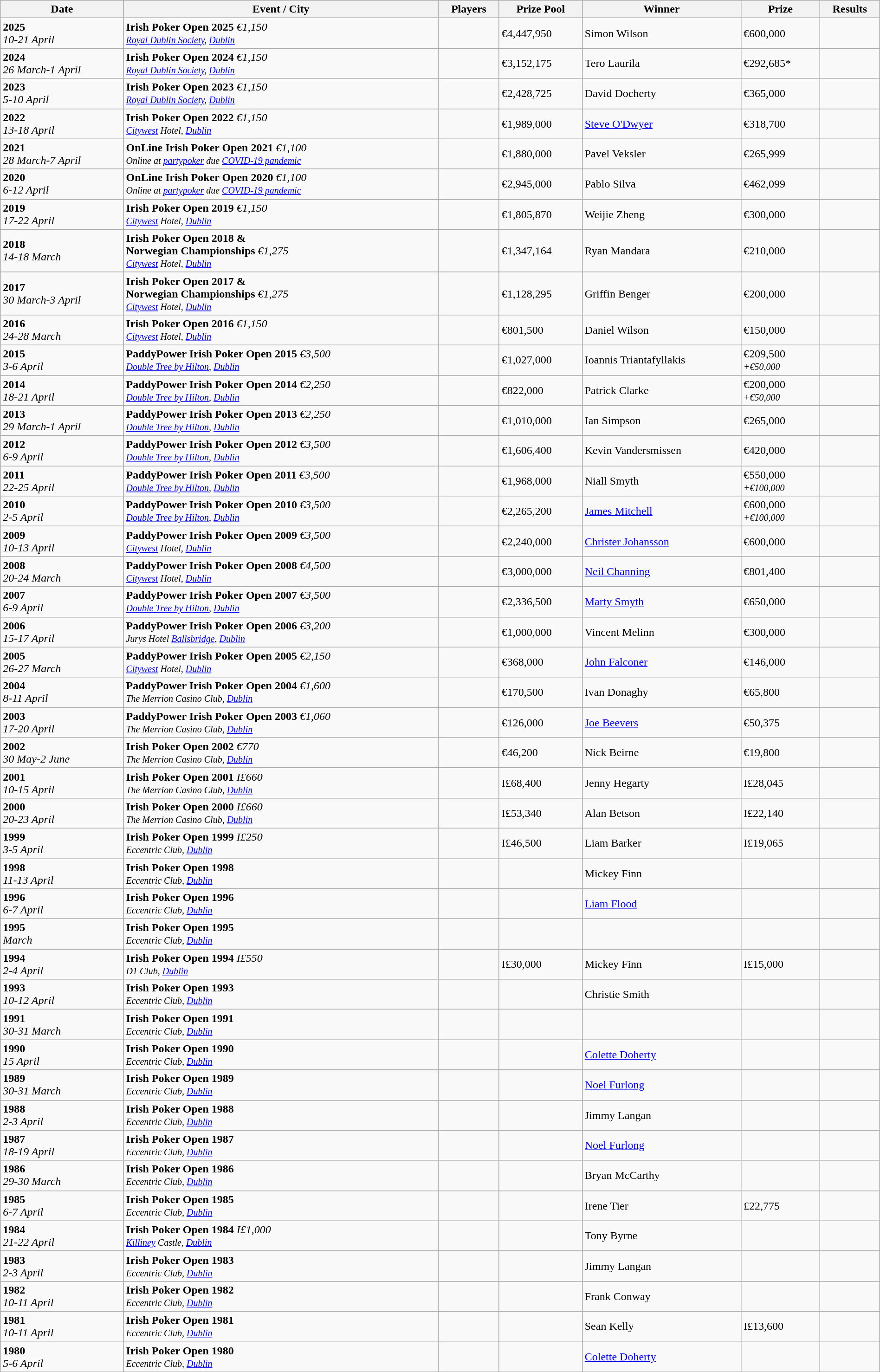<table class="wikitable" width="100%">
<tr>
<th width="14%">Date</th>
<th !width="16%">Event / City</th>
<th !width="11%">Players</th>
<th !width="14%">Prize Pool</th>
<th !width="18%">Winner</th>
<th !width="14%">Prize</th>
<th !width="11%">Results</th>
</tr>
<tr>
<td><strong>2025</strong><br><em>10-21 April</em></td>
<td> <strong>Irish Poker Open 2025</strong> <em>€1,150</em><br><small><em><a href='#'>Royal Dublin Society</a>, <a href='#'>Dublin</a></em></small></td>
<td></td>
<td>€4,447,950</td>
<td> Simon Wilson</td>
<td>€600,000</td>
<td></td>
</tr>
<tr>
<td><strong>2024</strong><br><em>26 March-1 April</em></td>
<td> <strong>Irish Poker Open 2024</strong> <em>€1,150</em><br><small><em><a href='#'>Royal Dublin Society</a>, <a href='#'>Dublin</a></em></small></td>
<td></td>
<td>€3,152,175</td>
<td> Tero Laurila</td>
<td>€292,685*</td>
<td></td>
</tr>
<tr>
<td><strong>2023</strong><br><em>5-10 April</em></td>
<td> <strong>Irish Poker Open 2023</strong> <em>€1,150</em><br><small><em><a href='#'>Royal Dublin Society</a>, <a href='#'>Dublin</a></em></small></td>
<td></td>
<td>€2,428,725</td>
<td> David Docherty</td>
<td>€365,000</td>
<td></td>
</tr>
<tr>
<td><strong>2022</strong><br><em>13-18 April</em></td>
<td> <strong>Irish Poker Open 2022</strong> <em>€1,150</em><br><small><em><a href='#'>Citywest</a> Hotel, <a href='#'>Dublin</a></em></small></td>
<td></td>
<td>€1,989,000</td>
<td> <a href='#'>Steve O'Dwyer</a></td>
<td>€318,700</td>
<td></td>
</tr>
<tr>
<td><strong>2021</strong><br><em>28 March-7 April</em></td>
<td><strong>OnLine Irish Poker Open 2021</strong> <em>€1,100</em><br><small><em>Online at <a href='#'>partypoker</a> due <a href='#'>COVID-19 pandemic</a></em></small></td>
<td></td>
<td>€1,880,000</td>
<td> Pavel Veksler</td>
<td>€265,999</td>
<td></td>
</tr>
<tr>
<td><strong>2020</strong><br><em>6-12 April</em></td>
<td><strong>OnLine Irish Poker Open 2020</strong> <em>€1,100</em><br><small><em>Online at <a href='#'>partypoker</a> due <a href='#'>COVID-19 pandemic</a></em></small></td>
<td></td>
<td>€2,945,000</td>
<td> Pablo Silva</td>
<td>€462,099</td>
<td></td>
</tr>
<tr>
<td><strong>2019</strong><br><em>17-22 April</em></td>
<td> <strong>Irish Poker Open 2019</strong> <em>€1,150</em><br><small><em><a href='#'>Citywest</a> Hotel, <a href='#'>Dublin</a></em></small></td>
<td></td>
<td>€1,805,870</td>
<td> Weijie Zheng</td>
<td>€300,000</td>
<td></td>
</tr>
<tr>
<td><strong>2018</strong><br><em>14-18 March</em></td>
<td> <strong>Irish Poker Open 2018 &<br>Norwegian Championships</strong> <em>€1,275</em><br><small><em><a href='#'>Citywest</a> Hotel, <a href='#'>Dublin</a></em></small></td>
<td></td>
<td>€1,347,164</td>
<td> Ryan Mandara</td>
<td>€210,000</td>
<td></td>
</tr>
<tr>
<td><strong>2017</strong><br><em>30 March-3 April</em></td>
<td> <strong>Irish Poker Open 2017 &<br>Norwegian Championships</strong> <em>€1,275</em><br><small><em><a href='#'>Citywest</a> Hotel, <a href='#'>Dublin</a></em></small></td>
<td></td>
<td>€1,128,295</td>
<td> Griffin Benger</td>
<td>€200,000</td>
<td></td>
</tr>
<tr>
<td><strong>2016</strong><br><em>24-28 March</em></td>
<td> <strong>Irish Poker Open 2016</strong> <em>€1,150</em><br><small><em><a href='#'>Citywest</a> Hotel, <a href='#'>Dublin</a></em></small></td>
<td></td>
<td>€801,500</td>
<td> Daniel Wilson</td>
<td>€150,000</td>
<td></td>
</tr>
<tr>
<td><strong>2015</strong><br><em>3-6 April</em></td>
<td> <strong>PaddyPower Irish Poker Open 2015</strong> <em>€3,500</em><br><small><em><a href='#'>Double Tree by Hilton</a>, <a href='#'>Dublin</a></em></small></td>
<td></td>
<td>€1,027,000</td>
<td> Ioannis Triantafyllakis</td>
<td>€209,500<br><small><em>+€50,000</em></small></td>
<td></td>
</tr>
<tr>
<td><strong>2014</strong><br><em>18-21 April</em></td>
<td> <strong>PaddyPower Irish Poker Open 2014</strong> <em>€2,250</em><br><small><em><a href='#'>Double Tree by Hilton</a>, <a href='#'>Dublin</a></em></small></td>
<td></td>
<td>€822,000</td>
<td> Patrick Clarke</td>
<td>€200,000<br><small><em>+€50,000</em></small></td>
<td></td>
</tr>
<tr>
<td><strong>2013</strong><br><em>29 March-1 April</em></td>
<td> <strong>PaddyPower Irish Poker Open 2013</strong> <em>€2,250</em><br><small><em><a href='#'>Double Tree by Hilton</a>, <a href='#'>Dublin</a></em></small></td>
<td></td>
<td>€1,010,000</td>
<td> Ian Simpson</td>
<td>€265,000</td>
<td></td>
</tr>
<tr>
<td><strong>2012</strong><br><em>6-9 April</em></td>
<td> <strong>PaddyPower Irish Poker Open 2012</strong> <em>€3,500</em><br><small><em><a href='#'>Double Tree by Hilton</a>, <a href='#'>Dublin</a></em></small></td>
<td></td>
<td>€1,606,400</td>
<td> Kevin Vandersmissen</td>
<td>€420,000</td>
<td></td>
</tr>
<tr>
<td><strong>2011</strong><br><em>22-25 April</em></td>
<td> <strong>PaddyPower Irish Poker Open 2011</strong> <em>€3,500</em><br><small><em><a href='#'>Double Tree by Hilton</a>, <a href='#'>Dublin</a></em></small></td>
<td></td>
<td>€1,968,000</td>
<td> Niall Smyth</td>
<td>€550,000<br><small><em>+€100,000</em></small></td>
<td></td>
</tr>
<tr>
<td><strong>2010</strong><br><em>2-5 April</em></td>
<td> <strong>PaddyPower Irish Poker Open 2010</strong> <em>€3,500</em><br><small><em><a href='#'>Double Tree by Hilton</a>, <a href='#'>Dublin</a></em></small></td>
<td></td>
<td>€2,265,200</td>
<td> <a href='#'>James Mitchell</a></td>
<td>€600,000<br><small><em>+€100,000</em></small></td>
<td></td>
</tr>
<tr>
<td><strong>2009</strong><br><em>10-13 April</em></td>
<td> <strong>PaddyPower Irish Poker Open 2009</strong> <em>€3,500</em><br><small><em><a href='#'>Citywest</a> Hotel, <a href='#'>Dublin</a></em></small></td>
<td></td>
<td>€2,240,000</td>
<td> <a href='#'>Christer Johansson</a></td>
<td>€600,000</td>
<td></td>
</tr>
<tr>
<td><strong>2008</strong><br><em>20-24 March</em></td>
<td> <strong>PaddyPower Irish Poker Open 2008</strong> <em>€4,500</em><br><small><em><a href='#'>Citywest</a> Hotel, <a href='#'>Dublin</a></em></small></td>
<td></td>
<td>€3,000,000</td>
<td> <a href='#'>Neil Channing</a></td>
<td>€801,400</td>
<td></td>
</tr>
<tr>
<td><strong>2007</strong><br><em>6-9 April</em></td>
<td> <strong>PaddyPower Irish Poker Open 2007</strong> <em>€3,500</em><br><small><em><a href='#'>Double Tree by Hilton</a>, <a href='#'>Dublin</a></em></small></td>
<td></td>
<td>€2,336,500</td>
<td> <a href='#'>Marty Smyth</a></td>
<td>€650,000</td>
<td></td>
</tr>
<tr>
<td><strong>2006</strong><br><em>15-17 April</em></td>
<td> <strong>PaddyPower Irish Poker Open 2006</strong> <em>€3,200</em><br><small><em>Jurys Hotel <a href='#'>Ballsbridge</a>, <a href='#'>Dublin</a></em></small></td>
<td></td>
<td>€1,000,000</td>
<td> Vincent Melinn</td>
<td>€300,000</td>
<td></td>
</tr>
<tr>
<td><strong>2005</strong><br><em>26-27 March</em></td>
<td> <strong>PaddyPower Irish Poker Open 2005</strong> <em>€2,150</em><br><small><em><a href='#'>Citywest</a> Hotel, <a href='#'>Dublin</a></em></small></td>
<td></td>
<td>€368,000</td>
<td> <a href='#'>John Falconer</a></td>
<td>€146,000</td>
<td></td>
</tr>
<tr>
<td><strong>2004</strong><br><em>8-11 April</em></td>
<td> <strong>PaddyPower Irish Poker Open 2004</strong> <em>€1,600</em><br><small><em>The Merrion Casino Club, <a href='#'>Dublin</a></em></small></td>
<td></td>
<td>€170,500</td>
<td> Ivan Donaghy</td>
<td>€65,800</td>
<td></td>
</tr>
<tr>
<td><strong>2003</strong><br><em>17-20 April</em></td>
<td> <strong>PaddyPower Irish Poker Open 2003</strong> <em>€1,060</em><br><small><em>The Merrion Casino Club, <a href='#'>Dublin</a></em></small></td>
<td></td>
<td>€126,000</td>
<td> <a href='#'>Joe Beevers</a></td>
<td>€50,375</td>
<td></td>
</tr>
<tr>
<td><strong>2002</strong><br><em>30 May-2 June</em></td>
<td> <strong>Irish Poker Open 2002</strong> <em>€770</em><br><small><em>The Merrion Casino Club, <a href='#'>Dublin</a></em></small></td>
<td></td>
<td>€46,200</td>
<td> Nick Beirne</td>
<td>€19,800</td>
<td></td>
</tr>
<tr>
<td><strong>2001</strong><br><em>10-15 April</em></td>
<td> <strong>Irish Poker Open 2001</strong> <em>I£660</em><br><small><em>The Merrion Casino Club, <a href='#'>Dublin</a></em></small></td>
<td></td>
<td>I£68,400</td>
<td> Jenny Hegarty</td>
<td>I£28,045</td>
<td></td>
</tr>
<tr>
<td><strong>2000</strong><br><em>20-23 April</em></td>
<td> <strong>Irish Poker Open 2000</strong> <em>I£660</em><br><small><em>The Merrion Casino Club, <a href='#'>Dublin</a></em></small></td>
<td></td>
<td>I£53,340</td>
<td> Alan Betson</td>
<td>I£22,140</td>
<td></td>
</tr>
<tr>
<td><strong>1999</strong><br><em>3-5 April</em></td>
<td> <strong>Irish Poker Open 1999</strong> <em>I£250</em><br><small><em>Eccentric Club, <a href='#'>Dublin</a></em></small></td>
<td></td>
<td>I£46,500</td>
<td> Liam Barker</td>
<td>I£19,065</td>
<td></td>
</tr>
<tr>
<td><strong>1998</strong><br><em>11-13 April</em></td>
<td> <strong>Irish Poker Open 1998</strong><br><small><em>Eccentric Club, <a href='#'>Dublin</a></em></small></td>
<td></td>
<td></td>
<td> Mickey Finn</td>
<td></td>
<td></td>
</tr>
<tr>
<td><strong>1996</strong><br><em>6-7 April</em></td>
<td> <strong>Irish Poker Open 1996</strong><br><small><em>Eccentric Club, <a href='#'>Dublin</a></em></small></td>
<td></td>
<td></td>
<td> <a href='#'>Liam Flood</a></td>
<td></td>
<td></td>
</tr>
<tr>
<td><strong>1995</strong><br><em>March</em></td>
<td> <strong>Irish Poker Open 1995</strong><br><small><em>Eccentric Club, <a href='#'>Dublin</a></em></small></td>
<td></td>
<td></td>
<td></td>
<td></td>
<td></td>
</tr>
<tr>
<td><strong>1994</strong><br><em>2-4 April</em></td>
<td> <strong>Irish Poker Open 1994</strong> <em>I£550</em><br><small><em>D1 Club, <a href='#'>Dublin</a></em></small></td>
<td></td>
<td>I£30,000</td>
<td> Mickey Finn</td>
<td>I£15,000</td>
<td></td>
</tr>
<tr>
<td><strong>1993</strong><br><em>10-12 April</em></td>
<td> <strong>Irish Poker Open 1993</strong><br><small><em>Eccentric Club, <a href='#'>Dublin</a></em></small></td>
<td></td>
<td></td>
<td> Christie Smith</td>
<td></td>
<td></td>
</tr>
<tr>
<td><strong>1991</strong><br><em>30-31 March</em></td>
<td> <strong>Irish Poker Open 1991</strong><br><small><em>Eccentric Club, <a href='#'>Dublin</a></em></small></td>
<td></td>
<td></td>
<td></td>
<td></td>
<td></td>
</tr>
<tr>
<td><strong>1990</strong><br><em>15 April</em></td>
<td> <strong>Irish Poker Open 1990</strong><br><small><em>Eccentric Club, <a href='#'>Dublin</a></em></small></td>
<td></td>
<td></td>
<td> <a href='#'>Colette Doherty</a></td>
<td></td>
<td></td>
</tr>
<tr>
<td><strong>1989</strong><br><em>30-31 March</em></td>
<td> <strong>Irish Poker Open 1989</strong><br><small><em>Eccentric Club, <a href='#'>Dublin</a></em></small></td>
<td></td>
<td></td>
<td> <a href='#'>Noel Furlong</a></td>
<td></td>
<td></td>
</tr>
<tr>
<td><strong>1988</strong><br><em>2-3 April</em></td>
<td> <strong>Irish Poker Open 1988</strong><br><small><em>Eccentric Club, <a href='#'>Dublin</a></em></small></td>
<td></td>
<td></td>
<td> Jimmy Langan</td>
<td></td>
<td></td>
</tr>
<tr>
<td><strong>1987</strong><br><em>18-19 April</em></td>
<td> <strong>Irish Poker Open 1987</strong><br><small><em>Eccentric Club, <a href='#'>Dublin</a></em></small></td>
<td></td>
<td></td>
<td> <a href='#'>Noel Furlong</a></td>
<td></td>
<td></td>
</tr>
<tr>
<td><strong>1986</strong><br><em>29-30 March</em></td>
<td> <strong>Irish Poker Open 1986</strong><br><small><em>Eccentric Club, <a href='#'>Dublin</a></em></small></td>
<td></td>
<td></td>
<td> Bryan McCarthy</td>
<td></td>
<td></td>
</tr>
<tr>
<td><strong>1985</strong><br><em>6-7 April</em></td>
<td> <strong>Irish Poker Open 1985</strong><br><small><em>Eccentric Club, <a href='#'>Dublin</a></em></small></td>
<td></td>
<td></td>
<td> Irene Tier</td>
<td>£22,775</td>
<td></td>
</tr>
<tr>
<td><strong>1984</strong><br><em>21-22 April</em></td>
<td> <strong>Irish Poker Open 1984</strong> <em>I£1,000</em><br><small><em><a href='#'>Killiney</a> Castle, <a href='#'>Dublin</a></em></small></td>
<td></td>
<td></td>
<td> Tony Byrne</td>
<td></td>
<td></td>
</tr>
<tr>
<td><strong>1983</strong><br><em>2-3 April</em></td>
<td> <strong>Irish Poker Open 1983</strong><br><small><em>Eccentric Club, <a href='#'>Dublin</a></em></small></td>
<td></td>
<td></td>
<td> Jimmy Langan</td>
<td></td>
<td></td>
</tr>
<tr>
<td><strong>1982</strong><br><em>10-11 April</em></td>
<td> <strong>Irish Poker Open 1982</strong><br><small><em>Eccentric Club, <a href='#'>Dublin</a></em></small></td>
<td></td>
<td></td>
<td> Frank Conway</td>
<td></td>
<td></td>
</tr>
<tr>
<td><strong>1981</strong><br><em>10-11 April</em></td>
<td> <strong>Irish Poker Open 1981</strong><br><small><em>Eccentric Club, <a href='#'>Dublin</a></em></small></td>
<td></td>
<td></td>
<td> Sean Kelly</td>
<td>I£13,600</td>
<td></td>
</tr>
<tr>
<td><strong>1980</strong><br><em>5-6 April</em></td>
<td> <strong>Irish Poker Open 1980</strong><br><small><em>Eccentric Club, <a href='#'>Dublin</a></em></small></td>
<td></td>
<td></td>
<td> <a href='#'>Colette Doherty</a></td>
<td></td>
<td></td>
</tr>
</table>
